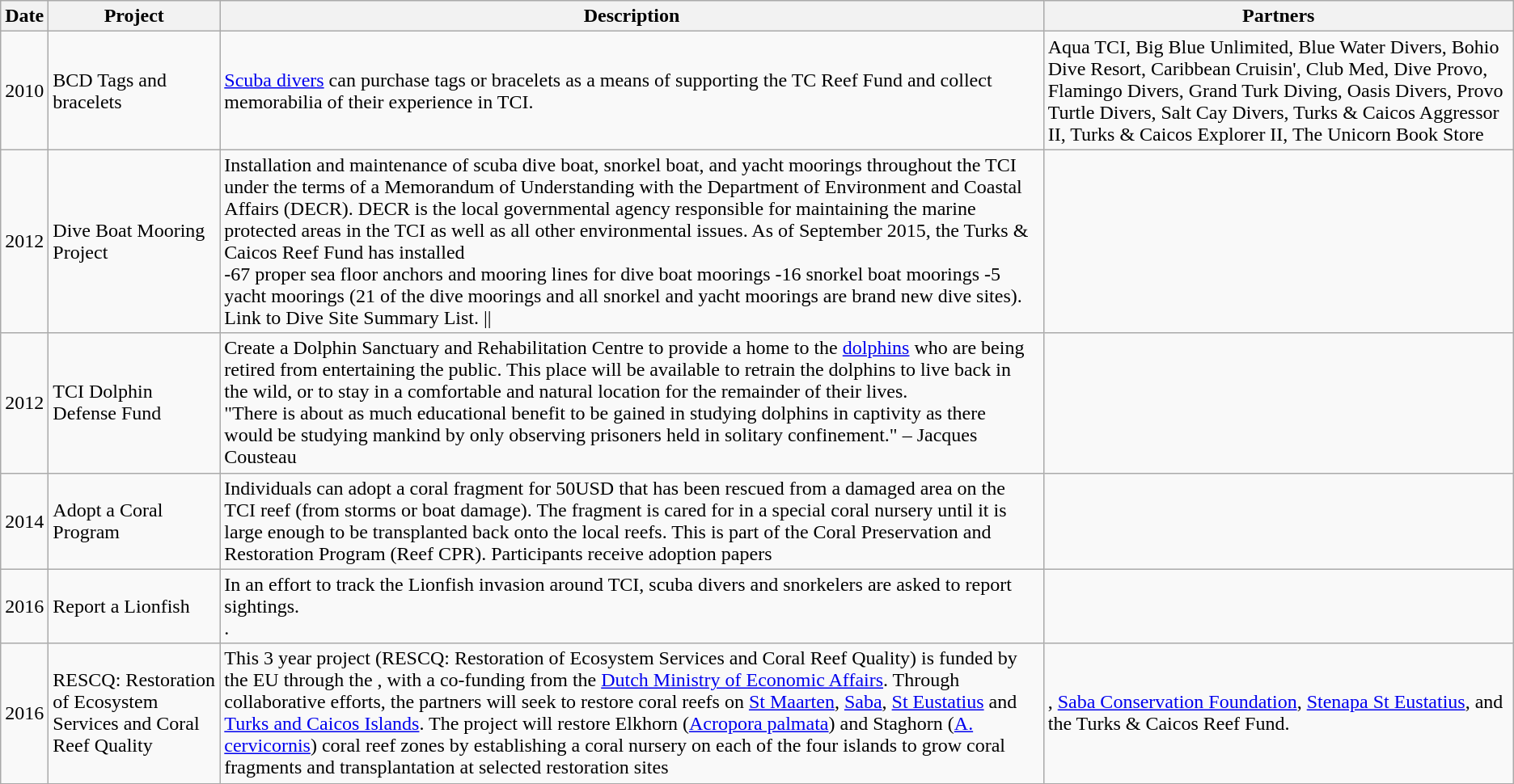<table class="wikitable">
<tr>
<th>Date</th>
<th>Project</th>
<th>Description</th>
<th>Partners</th>
</tr>
<tr>
<td>2010</td>
<td>BCD Tags and bracelets</td>
<td><a href='#'>Scuba divers</a> can purchase tags or bracelets as a means of supporting the TC Reef Fund and collect memorabilia of their experience in TCI.</td>
<td>Aqua TCI, Big Blue Unlimited, Blue Water Divers, Bohio Dive Resort, Caribbean Cruisin', Club Med, Dive Provo, Flamingo Divers, Grand Turk Diving, Oasis Divers, Provo Turtle Divers, Salt Cay Divers, Turks & Caicos Aggressor II, Turks & Caicos Explorer II, The Unicorn Book Store</td>
</tr>
<tr>
<td>2012</td>
<td>Dive Boat Mooring Project</td>
<td>Installation and maintenance of scuba dive boat, snorkel boat, and yacht moorings throughout the TCI under the terms of a Memorandum of Understanding with the Department of Environment and Coastal Affairs (DECR).  DECR is the local governmental agency responsible for maintaining the marine protected areas in the TCI as well as all other environmental issues.   As of September 2015, the Turks & Caicos Reef Fund has installed<br>-67 proper sea floor anchors and mooring lines for dive boat moorings
-16 snorkel boat moorings 
-5 yacht moorings 
(21 of the dive moorings and all snorkel and yacht moorings are brand new dive sites).  Link to Dive Site Summary List. ||</td>
</tr>
<tr>
<td>2012</td>
<td>TCI Dolphin Defense Fund</td>
<td>Create a Dolphin Sanctuary and Rehabilitation Centre to provide a home to the <a href='#'>dolphins</a> who are being retired from entertaining the public.  This place will be available to retrain the dolphins to live back in the wild, or to stay in a comfortable and natural location for the remainder of their lives.<br>"There is about as much educational benefit to be gained in studying dolphins in captivity as there would be studying mankind by only observing prisoners held in solitary confinement." – Jacques Cousteau</td>
<td></td>
</tr>
<tr>
<td>2014</td>
<td>Adopt a Coral Program</td>
<td>Individuals can adopt a coral fragment for 50USD that has been rescued from a damaged area on the TCI reef (from storms or boat damage).  The fragment is cared for in a special coral nursery until it is large enough to be transplanted back onto the local reefs.  This is part of the Coral Preservation and Restoration Program (Reef CPR).  Participants receive adoption papers</td>
<td></td>
</tr>
<tr>
<td>2016</td>
<td>Report a Lionfish</td>
<td>In an effort to track the Lionfish invasion around TCI, scuba divers and snorkelers are asked to report sightings.<br>.</td>
<td></td>
</tr>
<tr>
<td>2016</td>
<td>RESCQ:  Restoration of Ecosystem Services and Coral Reef Quality</td>
<td>This 3 year project (RESCQ:  Restoration of Ecosystem Services and Coral Reef Quality) is funded by the EU through the , with a co-funding from the <a href='#'>Dutch Ministry of Economic Affairs</a>.  Through collaborative efforts, the partners will seek to restore coral reefs on <a href='#'>St Maarten</a>, <a href='#'>Saba</a>, <a href='#'>St Eustatius</a> and <a href='#'>Turks and Caicos Islands</a>. The project will restore Elkhorn (<a href='#'>Acropora palmata</a>) and Staghorn (<a href='#'>A. cervicornis</a>) coral reef zones by establishing a coral nursery on each of the four islands to grow coral fragments and transplantation at selected restoration sites</td>
<td>, <a href='#'>Saba Conservation Foundation</a>, <a href='#'>Stenapa St Eustatius</a>, and the Turks & Caicos Reef Fund.</td>
</tr>
<tr>
</tr>
</table>
